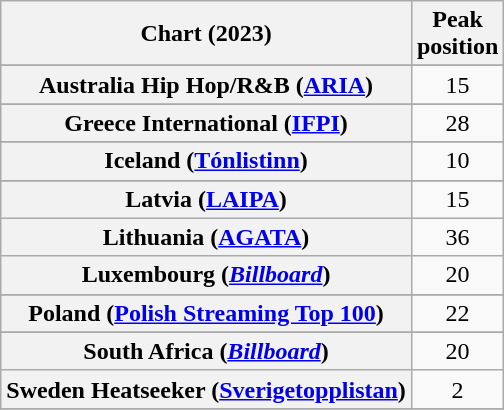<table class="wikitable sortable plainrowheaders" style="text-align:center">
<tr>
<th scope="col">Chart (2023)</th>
<th scope="col">Peak<br>position</th>
</tr>
<tr>
</tr>
<tr>
<th scope="row">Australia Hip Hop/R&B (<a href='#'>ARIA</a>)</th>
<td>15</td>
</tr>
<tr>
</tr>
<tr>
</tr>
<tr>
</tr>
<tr>
</tr>
<tr>
<th scope="row">Greece International (<a href='#'>IFPI</a>)</th>
<td>28</td>
</tr>
<tr>
</tr>
<tr>
<th scope="row">Iceland (<a href='#'>Tónlistinn</a>)</th>
<td>10</td>
</tr>
<tr>
</tr>
<tr>
<th scope="row">Latvia (<a href='#'>LAIPA</a>)</th>
<td>15</td>
</tr>
<tr>
<th scope="row">Lithuania (<a href='#'>AGATA</a>)</th>
<td>36</td>
</tr>
<tr>
<th scope="row">Luxembourg (<em><a href='#'>Billboard</a></em>)</th>
<td>20</td>
</tr>
<tr>
</tr>
<tr>
</tr>
<tr>
<th scope="row">Poland (<a href='#'>Polish Streaming Top 100</a>)</th>
<td>22</td>
</tr>
<tr>
</tr>
<tr>
<th scope="row">South Africa (<em><a href='#'>Billboard</a></em>)</th>
<td>20</td>
</tr>
<tr>
<th scope="row">Sweden Heatseeker (<a href='#'>Sverigetopplistan</a>)</th>
<td>2</td>
</tr>
<tr>
</tr>
<tr>
</tr>
<tr>
</tr>
</table>
